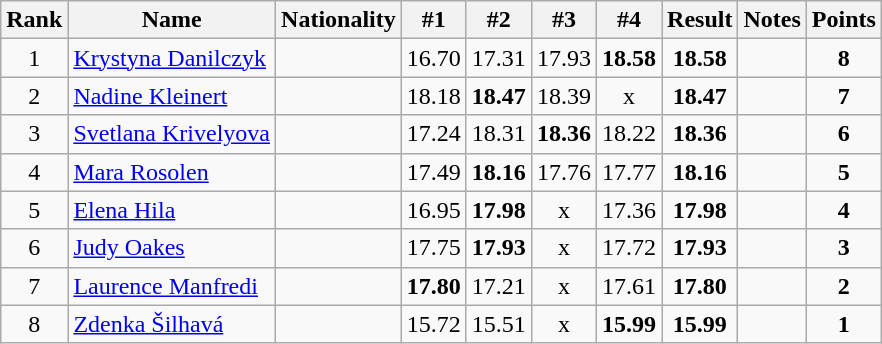<table class="wikitable sortable" style="text-align:center">
<tr>
<th>Rank</th>
<th>Name</th>
<th>Nationality</th>
<th>#1</th>
<th>#2</th>
<th>#3</th>
<th>#4</th>
<th>Result</th>
<th>Notes</th>
<th>Points</th>
</tr>
<tr>
<td>1</td>
<td align=left><a href='#'>Krystyna Danilczyk</a></td>
<td align=left></td>
<td>16.70</td>
<td>17.31</td>
<td>17.93</td>
<td><strong>18.58</strong></td>
<td><strong>18.58</strong></td>
<td></td>
<td><strong>8</strong></td>
</tr>
<tr>
<td>2</td>
<td align=left><a href='#'>Nadine Kleinert</a></td>
<td align=left></td>
<td>18.18</td>
<td><strong>18.47</strong></td>
<td>18.39</td>
<td>x</td>
<td><strong>18.47</strong></td>
<td></td>
<td><strong>7</strong></td>
</tr>
<tr>
<td>3</td>
<td align=left><a href='#'>Svetlana Krivelyova</a></td>
<td align=left></td>
<td>17.24</td>
<td>18.31</td>
<td><strong>18.36</strong></td>
<td>18.22</td>
<td><strong>18.36</strong></td>
<td></td>
<td><strong>6</strong></td>
</tr>
<tr>
<td>4</td>
<td align=left><a href='#'>Mara Rosolen</a></td>
<td align=left></td>
<td>17.49</td>
<td><strong>18.16</strong></td>
<td>17.76</td>
<td>17.77</td>
<td><strong>18.16</strong></td>
<td></td>
<td><strong>5</strong></td>
</tr>
<tr>
<td>5</td>
<td align=left><a href='#'>Elena Hila</a></td>
<td align=left></td>
<td>16.95</td>
<td><strong>17.98</strong></td>
<td>x</td>
<td>17.36</td>
<td><strong>17.98</strong></td>
<td></td>
<td><strong>4</strong></td>
</tr>
<tr>
<td>6</td>
<td align=left><a href='#'>Judy Oakes</a></td>
<td align=left></td>
<td>17.75</td>
<td><strong>17.93</strong></td>
<td>x</td>
<td>17.72</td>
<td><strong>17.93</strong></td>
<td></td>
<td><strong>3</strong></td>
</tr>
<tr>
<td>7</td>
<td align=left><a href='#'>Laurence Manfredi</a></td>
<td align=left></td>
<td><strong>17.80</strong></td>
<td>17.21</td>
<td>x</td>
<td>17.61</td>
<td><strong>17.80</strong></td>
<td></td>
<td><strong>2</strong></td>
</tr>
<tr>
<td>8</td>
<td align=left><a href='#'>Zdenka Šilhavá</a></td>
<td align=left></td>
<td>15.72</td>
<td>15.51</td>
<td>x</td>
<td><strong>15.99</strong></td>
<td><strong>15.99</strong></td>
<td></td>
<td><strong>1</strong></td>
</tr>
</table>
